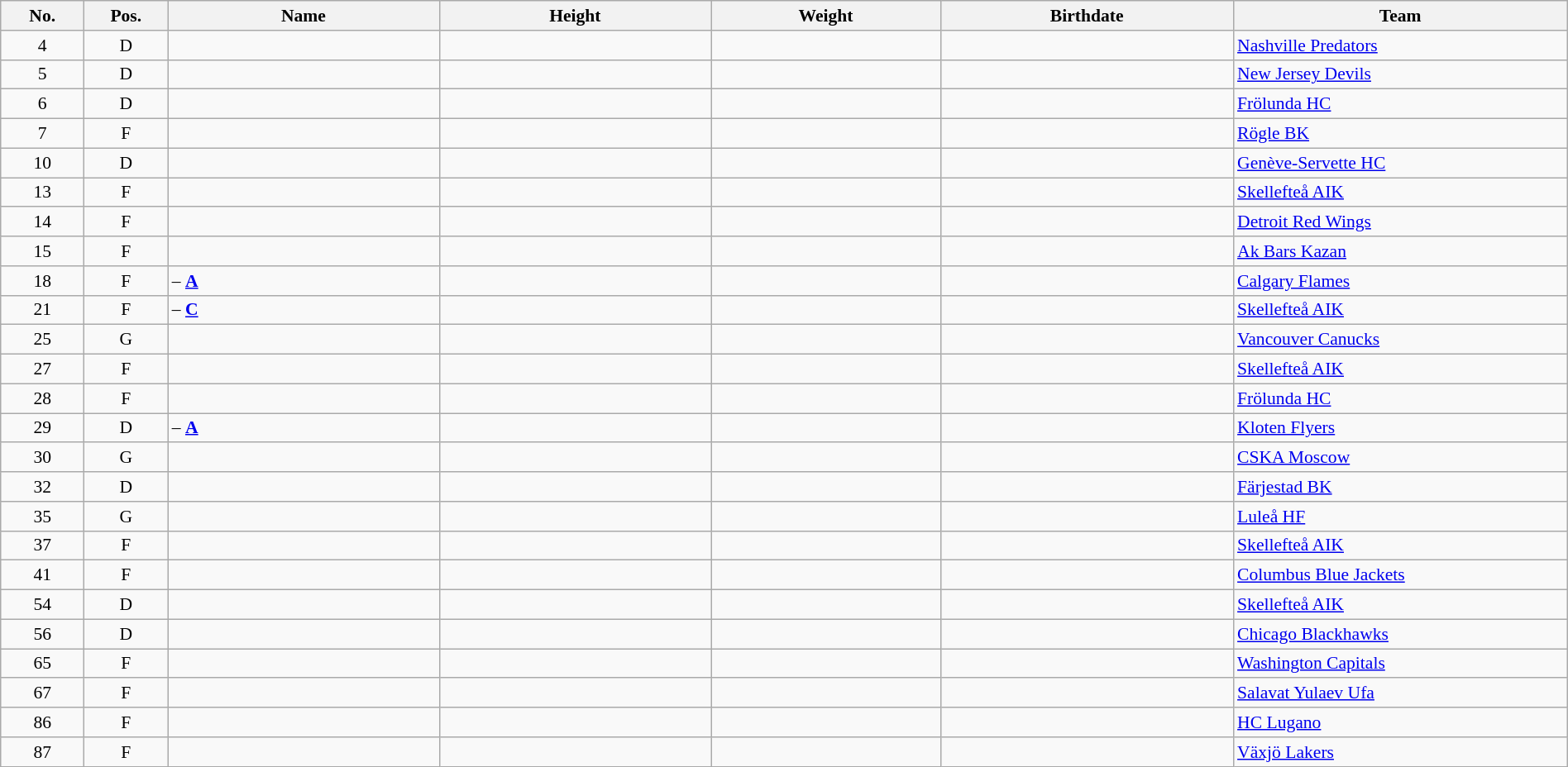<table width="100%" class="wikitable sortable" style="font-size: 90%; text-align: center;">
<tr>
<th style="width:  4%;">No.</th>
<th style="width:  4%;">Pos.</th>
<th style="width: 13%;">Name</th>
<th style="width: 13%;">Height</th>
<th style="width: 11%;">Weight</th>
<th style="width: 14%;">Birthdate</th>
<th style="width: 16%;">Team</th>
</tr>
<tr>
<td>4</td>
<td>D</td>
<td align=left></td>
<td></td>
<td></td>
<td></td>
<td style="text-align:left;"> <a href='#'>Nashville Predators</a></td>
</tr>
<tr>
<td>5</td>
<td>D</td>
<td align=left></td>
<td></td>
<td></td>
<td></td>
<td style="text-align:left;"> <a href='#'>New Jersey Devils</a></td>
</tr>
<tr>
<td>6</td>
<td>D</td>
<td align=left></td>
<td></td>
<td></td>
<td></td>
<td style="text-align:left;"> <a href='#'>Frölunda HC</a></td>
</tr>
<tr>
<td>7</td>
<td>F</td>
<td align=left></td>
<td></td>
<td></td>
<td></td>
<td style="text-align:left;"> <a href='#'>Rögle BK</a></td>
</tr>
<tr>
<td>10</td>
<td>D</td>
<td align=left></td>
<td></td>
<td></td>
<td></td>
<td style="text-align:left;"> <a href='#'>Genève-Servette HC</a></td>
</tr>
<tr>
<td>13</td>
<td>F</td>
<td align=left></td>
<td></td>
<td></td>
<td></td>
<td style="text-align:left;"> <a href='#'>Skellefteå AIK</a></td>
</tr>
<tr>
<td>14</td>
<td>F</td>
<td align=left></td>
<td></td>
<td></td>
<td></td>
<td style="text-align:left;"> <a href='#'>Detroit Red Wings</a></td>
</tr>
<tr>
<td>15</td>
<td>F</td>
<td align=left></td>
<td></td>
<td></td>
<td></td>
<td style="text-align:left;"> <a href='#'>Ak Bars Kazan</a></td>
</tr>
<tr>
<td>18</td>
<td>F</td>
<td align=left> – <strong><a href='#'>A</a></strong></td>
<td></td>
<td></td>
<td></td>
<td style="text-align:left;"> <a href='#'>Calgary Flames</a></td>
</tr>
<tr>
<td>21</td>
<td>F</td>
<td align=left> – <strong><a href='#'>C</a></strong></td>
<td></td>
<td></td>
<td></td>
<td style="text-align:left;"> <a href='#'>Skellefteå AIK</a></td>
</tr>
<tr>
<td>25</td>
<td>G</td>
<td align=left></td>
<td></td>
<td></td>
<td></td>
<td style="text-align:left;"> <a href='#'>Vancouver Canucks</a></td>
</tr>
<tr>
<td>27</td>
<td>F</td>
<td align=left></td>
<td></td>
<td></td>
<td></td>
<td style="text-align:left;"> <a href='#'>Skellefteå AIK</a></td>
</tr>
<tr>
<td>28</td>
<td>F</td>
<td align=left></td>
<td></td>
<td></td>
<td></td>
<td style="text-align:left;"> <a href='#'>Frölunda HC</a></td>
</tr>
<tr>
<td>29</td>
<td>D</td>
<td align=left> – <strong><a href='#'>A</a></strong></td>
<td></td>
<td></td>
<td></td>
<td style="text-align:left;"> <a href='#'>Kloten Flyers</a></td>
</tr>
<tr>
<td>30</td>
<td>G</td>
<td align=left></td>
<td></td>
<td></td>
<td></td>
<td style="text-align:left;"> <a href='#'>CSKA Moscow</a></td>
</tr>
<tr>
<td>32</td>
<td>D</td>
<td align=left></td>
<td></td>
<td></td>
<td></td>
<td style="text-align:left;"> <a href='#'>Färjestad BK</a></td>
</tr>
<tr>
<td>35</td>
<td>G</td>
<td align=left></td>
<td></td>
<td></td>
<td></td>
<td style="text-align:left;"> <a href='#'>Luleå HF</a></td>
</tr>
<tr>
<td>37</td>
<td>F</td>
<td align=left></td>
<td></td>
<td></td>
<td></td>
<td style="text-align:left;"> <a href='#'>Skellefteå AIK</a></td>
</tr>
<tr>
<td>41</td>
<td>F</td>
<td align=left></td>
<td></td>
<td></td>
<td></td>
<td style="text-align:left;"> <a href='#'>Columbus Blue Jackets</a></td>
</tr>
<tr>
<td>54</td>
<td>D</td>
<td align=left></td>
<td></td>
<td></td>
<td></td>
<td style="text-align:left;"> <a href='#'>Skellefteå AIK</a></td>
</tr>
<tr>
<td>56</td>
<td>D</td>
<td align=left></td>
<td></td>
<td></td>
<td></td>
<td style="text-align:left;"> <a href='#'>Chicago Blackhawks</a></td>
</tr>
<tr>
<td>65</td>
<td>F</td>
<td align=left></td>
<td></td>
<td></td>
<td></td>
<td style="text-align:left;"> <a href='#'>Washington Capitals</a></td>
</tr>
<tr>
<td>67</td>
<td>F</td>
<td align=left></td>
<td></td>
<td></td>
<td></td>
<td style="text-align:left;"> <a href='#'>Salavat Yulaev Ufa</a></td>
</tr>
<tr>
<td>86</td>
<td>F</td>
<td align=left></td>
<td></td>
<td></td>
<td></td>
<td style="text-align:left;"> <a href='#'>HC Lugano</a></td>
</tr>
<tr>
<td>87</td>
<td>F</td>
<td align=left></td>
<td></td>
<td></td>
<td></td>
<td style="text-align:left;"> <a href='#'>Växjö Lakers</a></td>
</tr>
</table>
